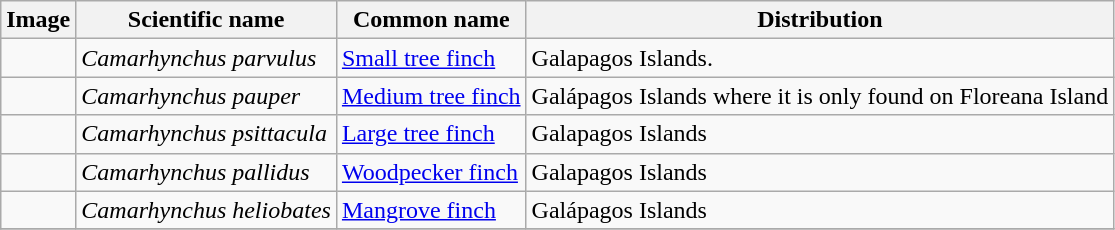<table class="wikitable">
<tr>
<th>Image</th>
<th>Scientific name</th>
<th>Common name</th>
<th>Distribution</th>
</tr>
<tr>
<td></td>
<td><em>Camarhynchus parvulus</em></td>
<td><a href='#'>Small tree finch</a></td>
<td>Galapagos Islands.</td>
</tr>
<tr>
<td></td>
<td><em>Camarhynchus pauper</em></td>
<td><a href='#'>Medium tree finch</a></td>
<td>Galápagos Islands where it is only found on Floreana Island</td>
</tr>
<tr>
<td></td>
<td><em>Camarhynchus psittacula</em></td>
<td><a href='#'>Large tree finch</a></td>
<td>Galapagos Islands</td>
</tr>
<tr>
<td></td>
<td><em>Camarhynchus pallidus</em></td>
<td><a href='#'>Woodpecker finch</a></td>
<td>Galapagos Islands</td>
</tr>
<tr>
<td></td>
<td><em>Camarhynchus heliobates</em></td>
<td><a href='#'>Mangrove finch</a></td>
<td>Galápagos Islands</td>
</tr>
<tr>
</tr>
</table>
